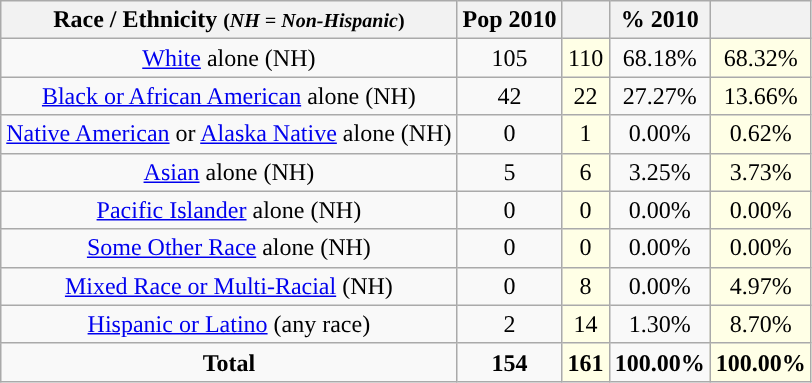<table class="wikitable" style="text-align:center;">
<tr>
<th>Race / Ethnicity <small>(<em>NH = Non-Hispanic</em>)</small></th>
<th>Pop 2010</th>
<th></th>
<th>% 2010</th>
<th></th>
</tr>
<tr>
<td><a href='#'>White</a> alone (NH)</td>
<td>105</td>
<td style='background: #ffffe6;'>110</td>
<td>68.18%</td>
<td style='background: #ffffe6;'>68.32%</td>
</tr>
<tr>
<td><a href='#'>Black or African American</a> alone (NH)</td>
<td>42</td>
<td style='background: #ffffe6;'>22</td>
<td>27.27%</td>
<td style='background: #ffffe6;'>13.66%</td>
</tr>
<tr>
<td><a href='#'>Native American</a> or <a href='#'>Alaska Native</a> alone (NH)</td>
<td>0</td>
<td style='background: #ffffe6;'>1</td>
<td>0.00%</td>
<td style='background: #ffffe6;'>0.62%</td>
</tr>
<tr>
<td><a href='#'>Asian</a> alone (NH)</td>
<td>5</td>
<td style='background: #ffffe6;'>6</td>
<td>3.25%</td>
<td style='background: #ffffe6;'>3.73%</td>
</tr>
<tr>
<td><a href='#'>Pacific Islander</a> alone (NH)</td>
<td>0</td>
<td style='background: #ffffe6;'>0</td>
<td>0.00%</td>
<td style='background: #ffffe6;'>0.00%</td>
</tr>
<tr>
<td><a href='#'>Some Other Race</a> alone (NH)</td>
<td>0</td>
<td style='background: #ffffe6;'>0</td>
<td>0.00%</td>
<td style='background: #ffffe6;'>0.00%</td>
</tr>
<tr>
<td><a href='#'>Mixed Race or Multi-Racial</a> (NH)</td>
<td>0</td>
<td style='background: #ffffe6;'>8</td>
<td>0.00%</td>
<td style='background: #ffffe6;'>4.97%</td>
</tr>
<tr>
<td><a href='#'>Hispanic or Latino</a> (any race)</td>
<td>2</td>
<td style='background: #ffffe6;'>14</td>
<td>1.30%</td>
<td style='background: #ffffe6;'>8.70%</td>
</tr>
<tr>
<td><strong>Total</strong></td>
<td><strong>154</strong></td>
<td style='background: #ffffe6;'><strong>161</strong></td>
<td><strong>100.00%</strong></td>
<td style='background: #ffffe6;'><strong>100.00%</strong></td>
</tr>
</table>
